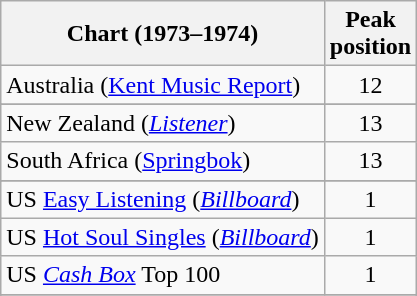<table class="wikitable sortable">
<tr>
<th>Chart (1973–1974)</th>
<th>Peak<br>position</th>
</tr>
<tr>
<td>Australia (<a href='#'>Kent Music Report</a>)</td>
<td style="text-align:center;">12</td>
</tr>
<tr>
</tr>
<tr>
</tr>
<tr>
</tr>
<tr>
</tr>
<tr>
</tr>
<tr>
</tr>
<tr>
<td>New Zealand (<em><a href='#'>Listener</a></em>)</td>
<td style="text-align:center;">13</td>
</tr>
<tr>
<td>South Africa (<a href='#'>Springbok</a>)</td>
<td align="center">13</td>
</tr>
<tr>
</tr>
<tr>
</tr>
<tr>
</tr>
<tr>
<td scope="row">US <a href='#'>Easy Listening</a> (<em><a href='#'>Billboard</a></em>)</td>
<td align="center">1</td>
</tr>
<tr>
<td scope="row">US <a href='#'>Hot Soul Singles</a> (<em><a href='#'>Billboard</a></em>)</td>
<td align="center">1</td>
</tr>
<tr>
<td>US <a href='#'><em>Cash Box</em></a> Top 100</td>
<td align="center">1</td>
</tr>
<tr>
</tr>
<tr>
</tr>
</table>
